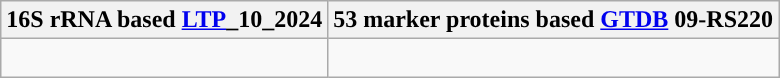<table class="wikitable">
<tr>
<th colspan=1>16S rRNA based <a href='#'>LTP</a>_10_2024</th>
<th colspan=1>53 marker proteins based <a href='#'>GTDB</a> 09-RS220</th>
</tr>
<tr>
<td style="vertical-align:top"><br>
</td>
<td><br></td>
</tr>
</table>
